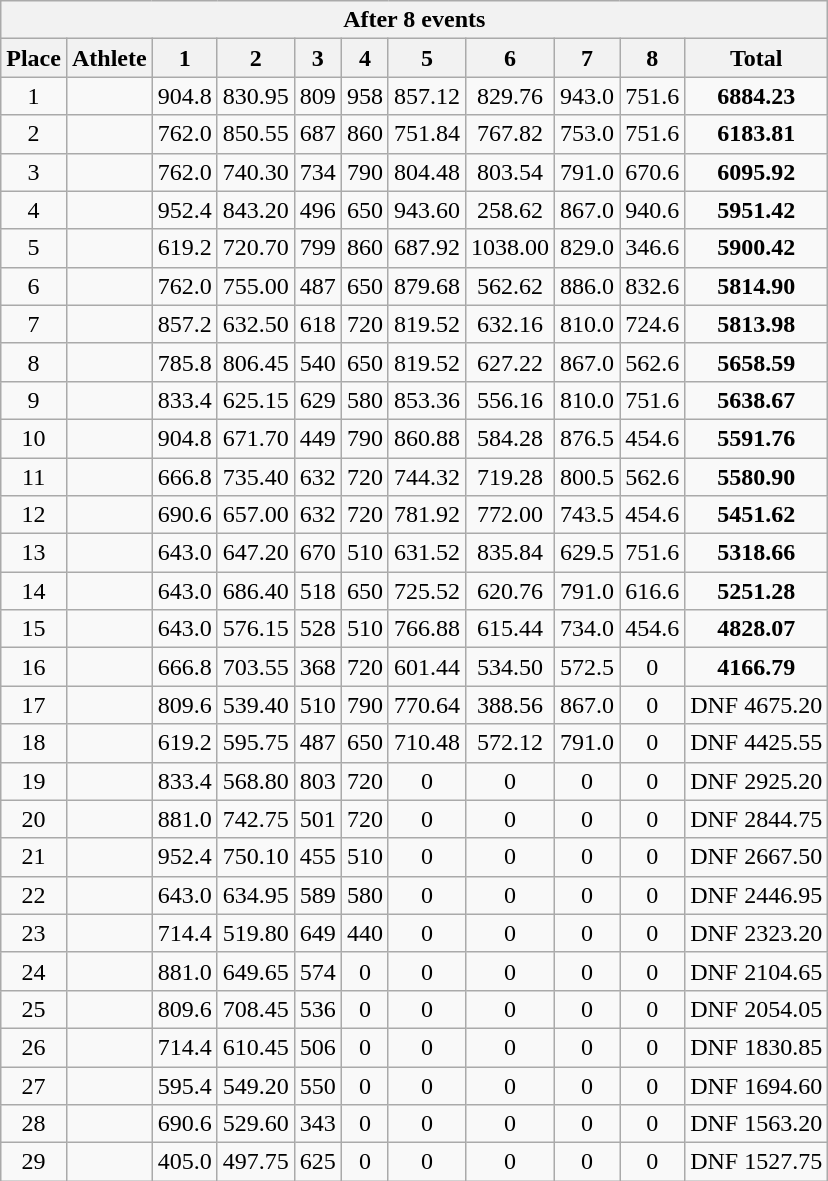<table class=wikitable style="text-align:center">
<tr>
<th colspan=11><strong>After 8 events</strong></th>
</tr>
<tr>
<th>Place</th>
<th>Athlete</th>
<th>1</th>
<th>2</th>
<th>3</th>
<th>4</th>
<th>5</th>
<th>6</th>
<th>7</th>
<th>8</th>
<th>Total</th>
</tr>
<tr>
<td>1</td>
<td align=left></td>
<td>904.8</td>
<td>830.95</td>
<td>809</td>
<td>958</td>
<td>857.12</td>
<td>829.76</td>
<td>943.0</td>
<td>751.6</td>
<td><strong>6884.23</strong></td>
</tr>
<tr>
<td>2</td>
<td align=left></td>
<td>762.0</td>
<td>850.55</td>
<td>687</td>
<td>860</td>
<td>751.84</td>
<td>767.82</td>
<td>753.0</td>
<td>751.6</td>
<td><strong>6183.81</strong></td>
</tr>
<tr>
<td>3</td>
<td align=left></td>
<td>762.0</td>
<td>740.30</td>
<td>734</td>
<td>790</td>
<td>804.48</td>
<td>803.54</td>
<td>791.0</td>
<td>670.6</td>
<td><strong>6095.92</strong></td>
</tr>
<tr>
<td>4</td>
<td align=left></td>
<td>952.4</td>
<td>843.20</td>
<td>496</td>
<td>650</td>
<td>943.60</td>
<td>258.62</td>
<td>867.0</td>
<td>940.6</td>
<td><strong>5951.42</strong></td>
</tr>
<tr>
<td>5</td>
<td align=left></td>
<td>619.2</td>
<td>720.70</td>
<td>799</td>
<td>860</td>
<td>687.92</td>
<td>1038.00</td>
<td>829.0</td>
<td>346.6</td>
<td><strong>5900.42</strong></td>
</tr>
<tr>
<td>6</td>
<td align=left></td>
<td>762.0</td>
<td>755.00</td>
<td>487</td>
<td>650</td>
<td>879.68</td>
<td>562.62</td>
<td>886.0</td>
<td>832.6</td>
<td><strong>5814.90</strong></td>
</tr>
<tr>
<td>7</td>
<td align=left></td>
<td>857.2</td>
<td>632.50</td>
<td>618</td>
<td>720</td>
<td>819.52</td>
<td>632.16</td>
<td>810.0</td>
<td>724.6</td>
<td><strong>5813.98</strong></td>
</tr>
<tr>
<td>8</td>
<td align=left></td>
<td>785.8</td>
<td>806.45</td>
<td>540</td>
<td>650</td>
<td>819.52</td>
<td>627.22</td>
<td>867.0</td>
<td>562.6</td>
<td><strong>5658.59</strong></td>
</tr>
<tr>
<td>9</td>
<td align=left></td>
<td>833.4</td>
<td>625.15</td>
<td>629</td>
<td>580</td>
<td>853.36</td>
<td>556.16</td>
<td>810.0</td>
<td>751.6</td>
<td><strong>5638.67</strong></td>
</tr>
<tr>
<td>10</td>
<td align=left></td>
<td>904.8</td>
<td>671.70</td>
<td>449</td>
<td>790</td>
<td>860.88</td>
<td>584.28</td>
<td>876.5</td>
<td>454.6</td>
<td><strong>5591.76</strong></td>
</tr>
<tr>
<td>11</td>
<td align=left></td>
<td>666.8</td>
<td>735.40</td>
<td>632</td>
<td>720</td>
<td>744.32</td>
<td>719.28</td>
<td>800.5</td>
<td>562.6</td>
<td><strong>5580.90</strong></td>
</tr>
<tr>
<td>12</td>
<td align=left></td>
<td>690.6</td>
<td>657.00</td>
<td>632</td>
<td>720</td>
<td>781.92</td>
<td>772.00</td>
<td>743.5</td>
<td>454.6</td>
<td><strong>5451.62</strong></td>
</tr>
<tr>
<td>13</td>
<td align=left></td>
<td>643.0</td>
<td>647.20</td>
<td>670</td>
<td>510</td>
<td>631.52</td>
<td>835.84</td>
<td>629.5</td>
<td>751.6</td>
<td><strong>5318.66</strong></td>
</tr>
<tr>
<td>14</td>
<td align=left></td>
<td>643.0</td>
<td>686.40</td>
<td>518</td>
<td>650</td>
<td>725.52</td>
<td>620.76</td>
<td>791.0</td>
<td>616.6</td>
<td><strong>5251.28</strong></td>
</tr>
<tr>
<td>15</td>
<td align=left></td>
<td>643.0</td>
<td>576.15</td>
<td>528</td>
<td>510</td>
<td>766.88</td>
<td>615.44</td>
<td>734.0</td>
<td>454.6</td>
<td><strong>4828.07</strong></td>
</tr>
<tr>
<td>16</td>
<td align=left></td>
<td>666.8</td>
<td>703.55</td>
<td>368</td>
<td>720</td>
<td>601.44</td>
<td>534.50</td>
<td>572.5</td>
<td>0</td>
<td><strong>4166.79</strong></td>
</tr>
<tr>
<td>17</td>
<td align=left></td>
<td>809.6</td>
<td>539.40</td>
<td>510</td>
<td>790</td>
<td>770.64</td>
<td>388.56</td>
<td>867.0</td>
<td>0</td>
<td>DNF 4675.20</td>
</tr>
<tr>
<td>18</td>
<td align=left></td>
<td>619.2</td>
<td>595.75</td>
<td>487</td>
<td>650</td>
<td>710.48</td>
<td>572.12</td>
<td>791.0</td>
<td>0</td>
<td>DNF 4425.55</td>
</tr>
<tr>
<td>19</td>
<td align=left></td>
<td>833.4</td>
<td>568.80</td>
<td>803</td>
<td>720</td>
<td>0</td>
<td>0</td>
<td>0</td>
<td>0</td>
<td>DNF 2925.20</td>
</tr>
<tr>
<td>20</td>
<td align=left></td>
<td>881.0</td>
<td>742.75</td>
<td>501</td>
<td>720</td>
<td>0</td>
<td>0</td>
<td>0</td>
<td>0</td>
<td>DNF 2844.75</td>
</tr>
<tr>
<td>21</td>
<td align=left></td>
<td>952.4</td>
<td>750.10</td>
<td>455</td>
<td>510</td>
<td>0</td>
<td>0</td>
<td>0</td>
<td>0</td>
<td>DNF 2667.50</td>
</tr>
<tr>
<td>22</td>
<td align=left></td>
<td>643.0</td>
<td>634.95</td>
<td>589</td>
<td>580</td>
<td>0</td>
<td>0</td>
<td>0</td>
<td>0</td>
<td>DNF 2446.95</td>
</tr>
<tr>
<td>23</td>
<td align=left></td>
<td>714.4</td>
<td>519.80</td>
<td>649</td>
<td>440</td>
<td>0</td>
<td>0</td>
<td>0</td>
<td>0</td>
<td>DNF 2323.20</td>
</tr>
<tr>
<td>24</td>
<td align=left></td>
<td>881.0</td>
<td>649.65</td>
<td>574</td>
<td>0</td>
<td>0</td>
<td>0</td>
<td>0</td>
<td>0</td>
<td>DNF 2104.65</td>
</tr>
<tr>
<td>25</td>
<td align=left></td>
<td>809.6</td>
<td>708.45</td>
<td>536</td>
<td>0</td>
<td>0</td>
<td>0</td>
<td>0</td>
<td>0</td>
<td>DNF 2054.05</td>
</tr>
<tr>
<td>26</td>
<td align=left></td>
<td>714.4</td>
<td>610.45</td>
<td>506</td>
<td>0</td>
<td>0</td>
<td>0</td>
<td>0</td>
<td>0</td>
<td>DNF 1830.85</td>
</tr>
<tr>
<td>27</td>
<td align=left></td>
<td>595.4</td>
<td>549.20</td>
<td>550</td>
<td>0</td>
<td>0</td>
<td>0</td>
<td>0</td>
<td>0</td>
<td>DNF 1694.60</td>
</tr>
<tr>
<td>28</td>
<td align=left></td>
<td>690.6</td>
<td>529.60</td>
<td>343</td>
<td>0</td>
<td>0</td>
<td>0</td>
<td>0</td>
<td>0</td>
<td>DNF 1563.20</td>
</tr>
<tr>
<td>29</td>
<td align=left></td>
<td>405.0</td>
<td>497.75</td>
<td>625</td>
<td>0</td>
<td>0</td>
<td>0</td>
<td>0</td>
<td>0</td>
<td>DNF 1527.75</td>
</tr>
</table>
